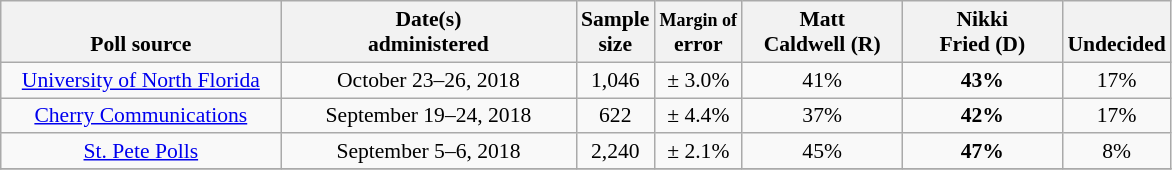<table class="wikitable" style="font-size:90%;text-align:center;">
<tr valign= bottom>
<th style="width:180px;">Poll source</th>
<th style="width:190px;">Date(s)<br>administered</th>
<th class=small>Sample<br>size</th>
<th><small>Margin of</small><br>error</th>
<th style="width:100px;">Matt<br>Caldwell (R)</th>
<th style="width:100px;">Nikki<br>Fried (D)</th>
<th>Undecided</th>
</tr>
<tr>
<td><a href='#'>University of North Florida</a></td>
<td align=center>October 23–26, 2018</td>
<td align=center>1,046</td>
<td align=center>± 3.0%</td>
<td align=center>41%</td>
<td><strong>43%</strong></td>
<td align=center>17%</td>
</tr>
<tr>
<td><a href='#'>Cherry Communications</a></td>
<td align=center>September 19–24, 2018</td>
<td align=center>622</td>
<td align=center>± 4.4%</td>
<td align=center>37%</td>
<td><strong>42%</strong></td>
<td align=center>17%</td>
</tr>
<tr>
<td><a href='#'>St. Pete Polls</a></td>
<td align=center>September 5–6, 2018</td>
<td align=center>2,240</td>
<td align=center>± 2.1%</td>
<td align=center>45%</td>
<td><strong>47%</strong></td>
<td align=center>8%</td>
</tr>
<tr>
</tr>
</table>
